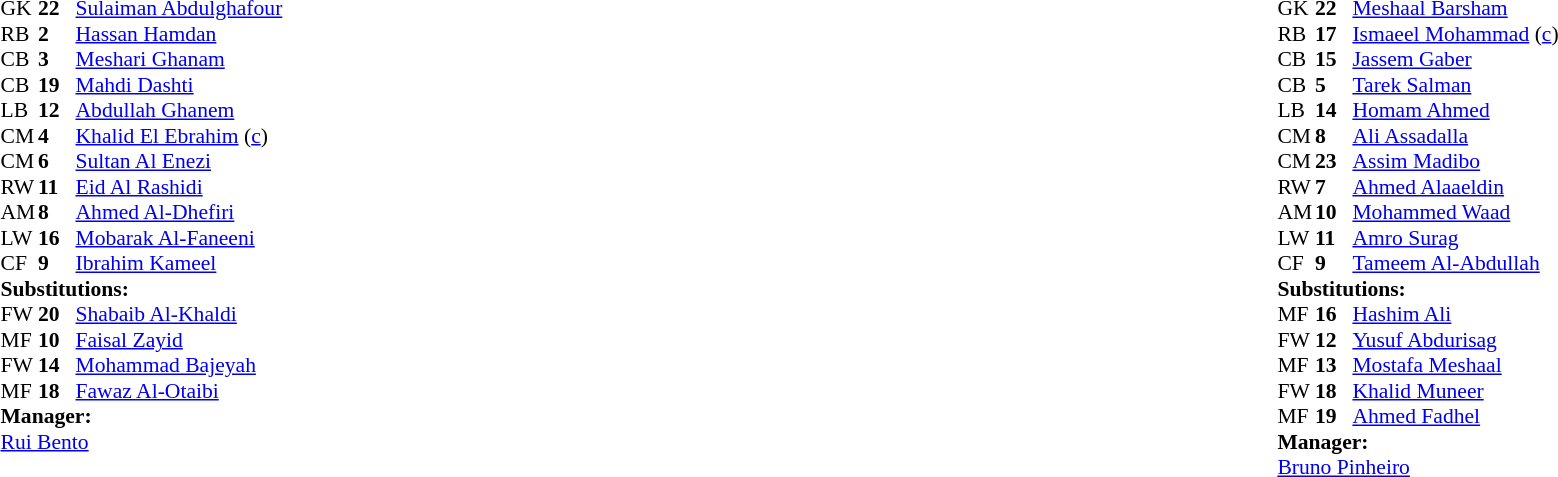<table width="100%">
<tr>
<td valign="top" width="40%"><br><table style="font-size:90%" cellspacing="0" cellpadding="0">
<tr>
<th width=25></th>
<th width=25></th>
</tr>
<tr>
<td>GK</td>
<td><strong>22</strong></td>
<td><a href='#'>Sulaiman Abdulghafour</a></td>
</tr>
<tr>
<td>RB</td>
<td><strong>2</strong></td>
<td><a href='#'>Hassan Hamdan</a></td>
</tr>
<tr>
<td>CB</td>
<td><strong>3</strong></td>
<td><a href='#'>Meshari Ghanam</a></td>
</tr>
<tr>
<td>CB</td>
<td><strong>19</strong></td>
<td><a href='#'>Mahdi Dashti</a></td>
</tr>
<tr>
<td>LB</td>
<td><strong>12</strong></td>
<td><a href='#'>Abdullah Ghanem</a></td>
<td></td>
<td></td>
</tr>
<tr>
<td>CM</td>
<td><strong>4</strong></td>
<td><a href='#'>Khalid El Ebrahim</a> (<a href='#'>c</a>)</td>
</tr>
<tr>
<td>CM</td>
<td><strong>6</strong></td>
<td><a href='#'>Sultan Al Enezi</a></td>
</tr>
<tr>
<td>RW</td>
<td><strong>11</strong></td>
<td><a href='#'>Eid Al Rashidi</a></td>
</tr>
<tr>
<td>AM</td>
<td><strong>8</strong></td>
<td><a href='#'>Ahmed Al-Dhefiri</a></td>
<td></td>
<td></td>
</tr>
<tr>
<td>LW</td>
<td><strong>16</strong></td>
<td><a href='#'>Mobarak Al-Faneeni</a></td>
<td></td>
<td></td>
</tr>
<tr>
<td>CF</td>
<td><strong>9</strong></td>
<td><a href='#'>Ibrahim Kameel</a></td>
<td></td>
<td></td>
</tr>
<tr>
<td colspan=3><strong>Substitutions:</strong></td>
</tr>
<tr>
<td>FW</td>
<td><strong>20</strong></td>
<td><a href='#'>Shabaib Al-Khaldi</a></td>
<td></td>
<td></td>
</tr>
<tr>
<td>MF</td>
<td><strong>10</strong></td>
<td><a href='#'>Faisal Zayid</a></td>
<td></td>
<td></td>
</tr>
<tr>
<td>FW</td>
<td><strong>14</strong></td>
<td><a href='#'>Mohammad Bajeyah</a></td>
<td></td>
<td></td>
</tr>
<tr>
<td>MF</td>
<td><strong>18</strong></td>
<td><a href='#'>Fawaz Al-Otaibi</a></td>
<td></td>
<td></td>
</tr>
<tr>
<td colspan=3><strong>Manager:</strong></td>
</tr>
<tr>
<td colspan=3> <a href='#'>Rui Bento</a></td>
</tr>
</table>
</td>
<td valign="top"></td>
<td valign="top" width="50%"><br><table style="font-size:90%; margin:auto" cellspacing="0" cellpadding="0">
<tr>
<th width=25></th>
<th width=25></th>
</tr>
<tr>
<td>GK</td>
<td><strong>22</strong></td>
<td><a href='#'>Meshaal Barsham</a></td>
</tr>
<tr>
<td>RB</td>
<td><strong>17</strong></td>
<td><a href='#'>Ismaeel Mohammad</a> (<a href='#'>c</a>)</td>
</tr>
<tr>
<td>CB</td>
<td><strong>15</strong></td>
<td><a href='#'>Jassem Gaber</a></td>
</tr>
<tr>
<td>CB</td>
<td><strong>5</strong></td>
<td><a href='#'>Tarek Salman</a></td>
</tr>
<tr>
<td>LB</td>
<td><strong>14</strong></td>
<td><a href='#'>Homam Ahmed</a></td>
<td></td>
</tr>
<tr>
<td>CM</td>
<td><strong>8</strong></td>
<td><a href='#'>Ali Assadalla</a></td>
<td></td>
<td></td>
</tr>
<tr>
<td>CM</td>
<td><strong>23</strong></td>
<td><a href='#'>Assim Madibo</a></td>
</tr>
<tr>
<td>RW</td>
<td><strong>7</strong></td>
<td><a href='#'>Ahmed Alaaeldin</a></td>
<td></td>
<td></td>
</tr>
<tr>
<td>AM</td>
<td><strong>10</strong></td>
<td><a href='#'>Mohammed Waad</a></td>
<td></td>
<td></td>
</tr>
<tr>
<td>LW</td>
<td><strong>11</strong></td>
<td><a href='#'>Amro Surag</a></td>
<td></td>
<td></td>
</tr>
<tr>
<td>CF</td>
<td><strong>9</strong></td>
<td><a href='#'>Tameem Al-Abdullah</a></td>
<td></td>
<td></td>
</tr>
<tr>
<td colspan=3><strong>Substitutions:</strong></td>
</tr>
<tr>
<td>MF</td>
<td><strong>16</strong></td>
<td><a href='#'>Hashim Ali</a></td>
<td></td>
<td></td>
</tr>
<tr>
<td>FW</td>
<td><strong>12</strong></td>
<td><a href='#'>Yusuf Abdurisag</a></td>
<td></td>
<td></td>
</tr>
<tr>
<td>MF</td>
<td><strong>13</strong></td>
<td><a href='#'>Mostafa Meshaal</a></td>
<td></td>
<td></td>
</tr>
<tr>
<td>FW</td>
<td><strong>18</strong></td>
<td><a href='#'>Khalid Muneer</a></td>
<td></td>
<td></td>
</tr>
<tr>
<td>MF</td>
<td><strong>19</strong></td>
<td><a href='#'>Ahmed Fadhel</a></td>
<td></td>
<td></td>
</tr>
<tr>
<td colspan=3><strong>Manager:</strong></td>
</tr>
<tr>
<td colspan=3> <a href='#'>Bruno Pinheiro</a></td>
</tr>
</table>
</td>
</tr>
</table>
